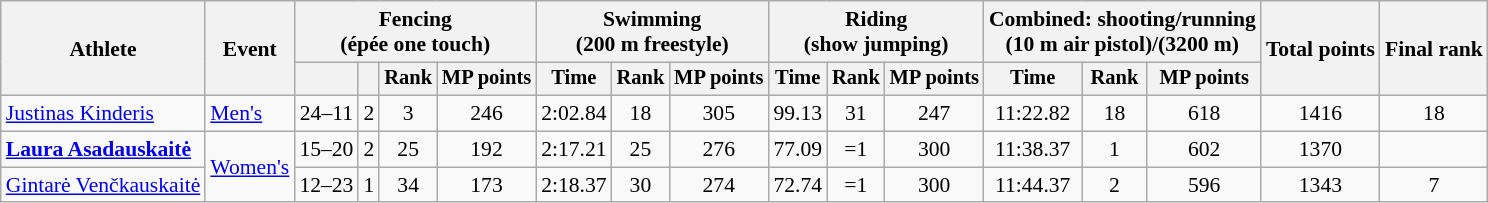<table class="wikitable" style="font-size:90%">
<tr>
<th rowspan="2">Athlete</th>
<th rowspan="2">Event</th>
<th colspan=4>Fencing<br><span>(épée one touch)</span></th>
<th colspan=3>Swimming<br><span>(200 m freestyle)</span></th>
<th colspan=3>Riding<br><span>(show jumping)</span></th>
<th colspan=3>Combined: shooting/running<br><span>(10 m air pistol)/(3200 m)</span></th>
<th rowspan=2>Total points</th>
<th rowspan=2>Final rank</th>
</tr>
<tr style="font-size:95%">
<th></th>
<th></th>
<th>Rank</th>
<th>MP points</th>
<th>Time</th>
<th>Rank</th>
<th>MP points</th>
<th>Time</th>
<th>Rank</th>
<th>MP points</th>
<th>Time</th>
<th>Rank</th>
<th>MP points</th>
</tr>
<tr align=center>
<td align=left><a href='#'>Justinas Kinderis</a></td>
<td align=left><a href='#'>Men's</a></td>
<td>24–11</td>
<td>2</td>
<td>3</td>
<td>246</td>
<td>2:02.84</td>
<td>18</td>
<td>305</td>
<td>99.13</td>
<td>31</td>
<td>247</td>
<td>11:22.82</td>
<td>18</td>
<td>618</td>
<td>1416</td>
<td>18</td>
</tr>
<tr align=center>
<td align=left><strong><a href='#'>Laura Asadauskaitė</a></strong></td>
<td align=left rowspan=2><a href='#'>Women's</a></td>
<td>15–20</td>
<td>2</td>
<td>25</td>
<td>192</td>
<td>2:17.21</td>
<td>25</td>
<td>276</td>
<td>77.09</td>
<td>=1</td>
<td>300</td>
<td>11:38.37</td>
<td>1</td>
<td>602</td>
<td>1370</td>
<td></td>
</tr>
<tr align=center>
<td align=left><a href='#'>Gintarė Venčkauskaitė</a></td>
<td>12–23</td>
<td>1</td>
<td>34</td>
<td>173</td>
<td>2:18.37</td>
<td>30</td>
<td>274</td>
<td>72.74</td>
<td>=1</td>
<td>300</td>
<td>11:44.37</td>
<td>2</td>
<td>596</td>
<td>1343</td>
<td>7</td>
</tr>
</table>
